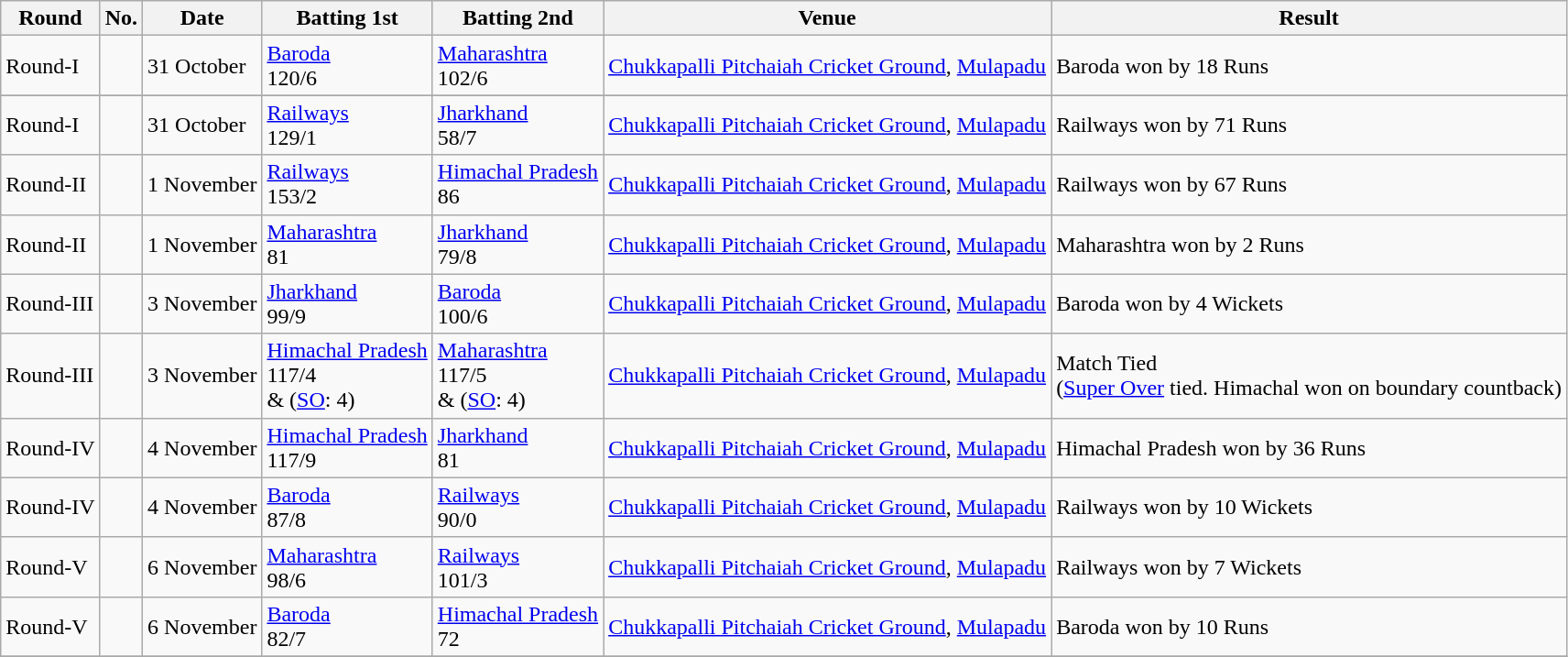<table class="wikitable collapsible sortable collapsed">
<tr>
<th>Round</th>
<th>No.</th>
<th>Date</th>
<th>Batting 1st</th>
<th>Batting 2nd</th>
<th>Venue</th>
<th>Result</th>
</tr>
<tr>
<td>Round-I</td>
<td></td>
<td>31 October</td>
<td><a href='#'>Baroda</a><br>120/6</td>
<td><a href='#'>Maharashtra</a><br>102/6</td>
<td><a href='#'>Chukkapalli Pitchaiah Cricket Ground</a>, <a href='#'>Mulapadu</a></td>
<td>Baroda won by 18 Runs</td>
</tr>
<tr>
</tr>
<tr>
<td>Round-I</td>
<td></td>
<td>31 October</td>
<td><a href='#'>Railways</a><br>129/1</td>
<td><a href='#'>Jharkhand</a><br>58/7</td>
<td><a href='#'>Chukkapalli Pitchaiah Cricket Ground</a>, <a href='#'>Mulapadu</a></td>
<td>Railways won by 71 Runs</td>
</tr>
<tr>
<td>Round-II</td>
<td></td>
<td>1 November</td>
<td><a href='#'>Railways</a><br>153/2</td>
<td><a href='#'>Himachal Pradesh</a><br>86</td>
<td><a href='#'>Chukkapalli Pitchaiah Cricket Ground</a>, <a href='#'>Mulapadu</a></td>
<td>Railways won by 67 Runs</td>
</tr>
<tr>
<td>Round-II</td>
<td></td>
<td>1 November</td>
<td><a href='#'>Maharashtra</a><br>81</td>
<td><a href='#'>Jharkhand</a><br>79/8</td>
<td><a href='#'>Chukkapalli Pitchaiah Cricket Ground</a>, <a href='#'>Mulapadu</a></td>
<td>Maharashtra won by 2 Runs</td>
</tr>
<tr>
<td>Round-III</td>
<td></td>
<td>3 November</td>
<td><a href='#'>Jharkhand</a><br>99/9</td>
<td><a href='#'>Baroda</a><br>100/6</td>
<td><a href='#'>Chukkapalli Pitchaiah Cricket Ground</a>, <a href='#'>Mulapadu</a></td>
<td>Baroda won by 4 Wickets</td>
</tr>
<tr>
<td>Round-III</td>
<td></td>
<td>3 November</td>
<td><a href='#'>Himachal Pradesh</a><br>117/4<br>& (<a href='#'>SO</a>: 4)</td>
<td><a href='#'>Maharashtra</a><br>117/5<br>& (<a href='#'>SO</a>: 4)</td>
<td><a href='#'>Chukkapalli Pitchaiah Cricket Ground</a>, <a href='#'>Mulapadu</a></td>
<td>Match Tied<br>(<a href='#'>Super Over</a> tied. Himachal won on boundary countback)</td>
</tr>
<tr>
<td>Round-IV</td>
<td></td>
<td>4 November</td>
<td><a href='#'>Himachal Pradesh</a><br>117/9</td>
<td><a href='#'>Jharkhand</a><br>81</td>
<td><a href='#'>Chukkapalli Pitchaiah Cricket Ground</a>, <a href='#'>Mulapadu</a></td>
<td>Himachal Pradesh won by 36 Runs</td>
</tr>
<tr>
<td>Round-IV</td>
<td></td>
<td>4 November</td>
<td><a href='#'>Baroda</a><br>87/8</td>
<td><a href='#'>Railways</a><br>90/0</td>
<td><a href='#'>Chukkapalli Pitchaiah Cricket Ground</a>, <a href='#'>Mulapadu</a></td>
<td>Railways won by 10 Wickets</td>
</tr>
<tr>
<td>Round-V</td>
<td></td>
<td>6 November</td>
<td><a href='#'>Maharashtra</a><br>98/6</td>
<td><a href='#'>Railways</a><br>101/3</td>
<td><a href='#'>Chukkapalli Pitchaiah Cricket Ground</a>, <a href='#'>Mulapadu</a></td>
<td>Railways won by 7 Wickets</td>
</tr>
<tr>
<td>Round-V</td>
<td></td>
<td>6 November</td>
<td><a href='#'>Baroda</a><br>82/7</td>
<td><a href='#'>Himachal Pradesh</a><br>72</td>
<td><a href='#'>Chukkapalli Pitchaiah Cricket Ground</a>, <a href='#'>Mulapadu</a></td>
<td>Baroda won by 10 Runs</td>
</tr>
<tr>
</tr>
</table>
